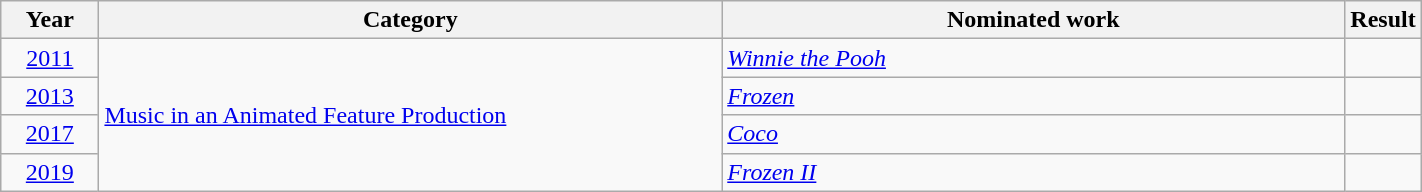<table class="wikitable sortable" width = 75%>
<tr>
<th width=7%>Year</th>
<th width=45%>Category</th>
<th width=45%>Nominated work</th>
<th width=8%>Result</th>
</tr>
<tr ">
<td style="text-align:center;"><a href='#'>2011</a></td>
<td rowspan="4"><a href='#'>Music in an Animated Feature Production</a></td>
<td><em><a href='#'>Winnie the Pooh</a></em></td>
<td></td>
</tr>
<tr>
<td style="text-align:center;"><a href='#'>2013</a></td>
<td><em><a href='#'>Frozen</a></em></td>
<td></td>
</tr>
<tr>
<td style="text-align:center;"><a href='#'>2017</a></td>
<td><em><a href='#'>Coco</a></em></td>
<td></td>
</tr>
<tr>
<td style="text-align:center;"><a href='#'>2019</a></td>
<td><em><a href='#'>Frozen II</a></em></td>
<td></td>
</tr>
</table>
